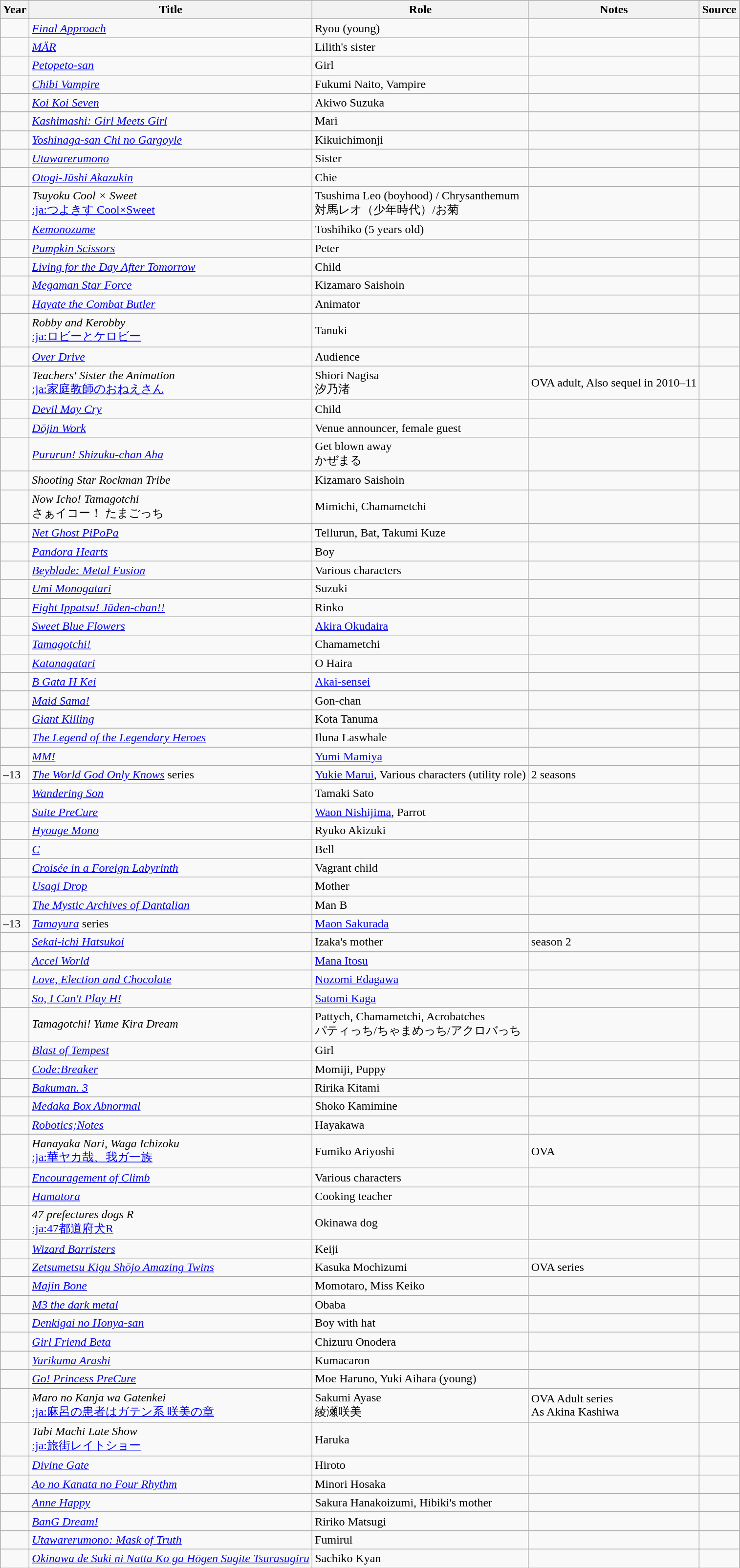<table class="wikitable sortable plainrowheaders">
<tr>
<th>Year</th>
<th>Title</th>
<th>Role</th>
<th class="unsortable">Notes</th>
<th class="unsortable">Source</th>
</tr>
<tr>
<td></td>
<td><em><a href='#'>Final Approach</a></em></td>
<td>Ryou (young)</td>
<td></td>
<td></td>
</tr>
<tr>
<td></td>
<td><em><a href='#'>MÄR</a></em></td>
<td>Lilith's sister</td>
<td></td>
<td></td>
</tr>
<tr>
<td></td>
<td><em><a href='#'>Petopeto-san</a></em></td>
<td>Girl</td>
<td></td>
<td></td>
</tr>
<tr>
<td></td>
<td><em><a href='#'>Chibi Vampire</a></em></td>
<td>Fukumi Naito, Vampire</td>
<td></td>
<td></td>
</tr>
<tr>
<td></td>
<td><em><a href='#'>Koi Koi Seven</a></em></td>
<td>Akiwo Suzuka</td>
<td></td>
<td></td>
</tr>
<tr>
<td></td>
<td><em><a href='#'>Kashimashi: Girl Meets Girl</a></em></td>
<td>Mari</td>
<td></td>
<td></td>
</tr>
<tr>
<td></td>
<td><em><a href='#'>Yoshinaga-san Chi no Gargoyle</a></em></td>
<td>Kikuichimonji</td>
<td></td>
<td></td>
</tr>
<tr>
<td></td>
<td><em><a href='#'>Utawarerumono</a></em></td>
<td>Sister</td>
<td></td>
<td></td>
</tr>
<tr>
<td></td>
<td><em><a href='#'>Otogi-Jūshi Akazukin</a></em></td>
<td>Chie</td>
<td></td>
<td></td>
</tr>
<tr>
<td></td>
<td><em>Tsuyoku Cool × Sweet</em><br><a href='#'>:ja:つよきす Cool×Sweet</a></td>
<td>Tsushima Leo (boyhood) / Chrysanthemum<br>対馬レオ（少年時代）/お菊</td>
<td></td>
<td></td>
</tr>
<tr>
<td></td>
<td><em><a href='#'>Kemonozume</a></em></td>
<td>Toshihiko (5 years old)</td>
<td></td>
<td></td>
</tr>
<tr>
<td></td>
<td><em><a href='#'>Pumpkin Scissors</a></em></td>
<td>Peter</td>
<td></td>
<td></td>
</tr>
<tr>
<td></td>
<td><em><a href='#'>Living for the Day After Tomorrow</a></em></td>
<td>Child</td>
<td></td>
<td></td>
</tr>
<tr>
<td></td>
<td><em><a href='#'>Megaman Star Force</a></em></td>
<td>Kizamaro Saishoin</td>
<td></td>
<td></td>
</tr>
<tr>
<td></td>
<td><em><a href='#'>Hayate the Combat Butler</a></em></td>
<td>Animator</td>
<td></td>
<td></td>
</tr>
<tr>
<td></td>
<td><em>Robby and Kerobby</em><br><a href='#'>:ja:ロビーとケロビー</a></td>
<td>Tanuki</td>
<td></td>
<td></td>
</tr>
<tr>
<td></td>
<td><em><a href='#'>Over Drive</a></em></td>
<td>Audience</td>
<td></td>
<td></td>
</tr>
<tr>
<td></td>
<td><em>Teachers' Sister the Animation</em><br><a href='#'>:ja:家庭教師のおねえさん</a></td>
<td>Shiori Nagisa<br>汐乃渚</td>
<td>OVA adult, Also sequel in 2010–11</td>
<td></td>
</tr>
<tr>
<td></td>
<td><em><a href='#'>Devil May Cry</a></em></td>
<td>Child</td>
<td></td>
<td></td>
</tr>
<tr>
<td></td>
<td><em><a href='#'>Dōjin Work</a></em></td>
<td>Venue announcer, female guest</td>
<td></td>
<td></td>
</tr>
<tr>
<td></td>
<td><em><a href='#'>Pururun! Shizuku-chan Aha</a></em></td>
<td>Get blown away<br>かぜまる</td>
<td></td>
<td></td>
</tr>
<tr>
<td></td>
<td><em>Shooting Star Rockman Tribe</em></td>
<td>Kizamaro Saishoin</td>
<td></td>
<td></td>
</tr>
<tr>
<td></td>
<td><em>Now Icho! Tamagotchi</em><br>さぁイコー！ たまごっち</td>
<td>Mimichi, Chamametchi </td>
<td></td>
<td></td>
</tr>
<tr>
<td></td>
<td><em><a href='#'>Net Ghost PiPoPa</a></em></td>
<td>Tellurun, Bat, Takumi Kuze</td>
<td></td>
<td></td>
</tr>
<tr>
<td></td>
<td><em><a href='#'>Pandora Hearts</a></em></td>
<td>Boy</td>
<td></td>
<td></td>
</tr>
<tr>
<td></td>
<td><em><a href='#'>Beyblade: Metal Fusion</a></em></td>
<td>Various characters</td>
<td></td>
<td></td>
</tr>
<tr>
<td></td>
<td><em><a href='#'>Umi Monogatari</a></em></td>
<td>Suzuki</td>
<td></td>
<td></td>
</tr>
<tr>
<td></td>
<td><em><a href='#'>Fight Ippatsu! Jūden-chan!!</a></em></td>
<td>Rinko</td>
<td></td>
<td></td>
</tr>
<tr>
<td></td>
<td><em><a href='#'>Sweet Blue Flowers</a></em></td>
<td><a href='#'>Akira Okudaira</a></td>
<td></td>
<td></td>
</tr>
<tr>
<td></td>
<td><em><a href='#'>Tamagotchi!</a></em></td>
<td>Chamametchi</td>
<td></td>
<td></td>
</tr>
<tr>
<td></td>
<td><em><a href='#'>Katanagatari</a></em></td>
<td>O Haira</td>
<td></td>
<td></td>
</tr>
<tr>
<td></td>
<td><em><a href='#'>B Gata H Kei</a></em></td>
<td><a href='#'>Akai-sensei</a></td>
<td></td>
<td></td>
</tr>
<tr>
<td></td>
<td><em><a href='#'>Maid Sama!</a></em></td>
<td>Gon-chan</td>
<td></td>
<td></td>
</tr>
<tr>
<td></td>
<td><em><a href='#'>Giant Killing</a></em></td>
<td>Kota Tanuma</td>
<td></td>
<td></td>
</tr>
<tr>
<td></td>
<td><em><a href='#'>The Legend of the Legendary Heroes</a></em></td>
<td>Iluna Laswhale</td>
<td></td>
<td></td>
</tr>
<tr>
<td></td>
<td><em><a href='#'>MM!</a></em></td>
<td><a href='#'>Yumi Mamiya</a></td>
<td></td>
<td></td>
</tr>
<tr>
<td>–13</td>
<td><em><a href='#'>The World God Only Knows</a></em> series</td>
<td><a href='#'>Yukie Marui</a>, Various characters (utility role)</td>
<td>2 seasons</td>
<td></td>
</tr>
<tr>
<td></td>
<td><em><a href='#'>Wandering Son</a></em></td>
<td>Tamaki Sato</td>
<td></td>
<td></td>
</tr>
<tr>
<td></td>
<td><em><a href='#'>Suite PreCure</a></em></td>
<td><a href='#'>Waon Nishijima</a>, Parrot</td>
<td></td>
<td></td>
</tr>
<tr>
<td></td>
<td><em><a href='#'>Hyouge Mono</a></em></td>
<td>Ryuko Akizuki</td>
<td></td>
<td></td>
</tr>
<tr>
<td></td>
<td><em><a href='#'>C</a></em></td>
<td>Bell</td>
<td></td>
<td></td>
</tr>
<tr>
<td></td>
<td><em><a href='#'>Croisée in a Foreign Labyrinth</a></em></td>
<td>Vagrant child</td>
<td></td>
<td></td>
</tr>
<tr>
<td></td>
<td><em><a href='#'>Usagi Drop</a></em></td>
<td>Mother</td>
<td></td>
<td></td>
</tr>
<tr>
<td></td>
<td><em><a href='#'>The Mystic Archives of Dantalian</a></em></td>
<td>Man B</td>
<td></td>
<td></td>
</tr>
<tr>
<td>–13</td>
<td><em><a href='#'>Tamayura</a></em> series</td>
<td><a href='#'>Maon Sakurada</a></td>
<td></td>
<td></td>
</tr>
<tr>
<td></td>
<td><em><a href='#'>Sekai-ichi Hatsukoi</a></em></td>
<td>Izaka's mother</td>
<td>season 2</td>
<td></td>
</tr>
<tr>
<td></td>
<td><em><a href='#'>Accel World</a></em></td>
<td><a href='#'>Mana Itosu</a></td>
<td></td>
<td></td>
</tr>
<tr>
<td></td>
<td><em><a href='#'>Love, Election and Chocolate</a></em></td>
<td><a href='#'>Nozomi Edagawa</a></td>
<td></td>
<td></td>
</tr>
<tr>
<td></td>
<td><em><a href='#'>So, I Can't Play H!</a></em></td>
<td><a href='#'>Satomi Kaga</a></td>
<td></td>
<td></td>
</tr>
<tr>
<td></td>
<td><em>Tamagotchi! Yume Kira Dream</em></td>
<td>Pattych, Chamametchi, Acrobatches<br>パティっち/ちゃまめっち/アクロバっち</td>
<td></td>
<td></td>
</tr>
<tr>
<td></td>
<td><em><a href='#'>Blast of Tempest</a></em></td>
<td>Girl</td>
<td></td>
<td></td>
</tr>
<tr>
<td></td>
<td><em><a href='#'>Code:Breaker</a></em></td>
<td>Momiji, Puppy</td>
<td></td>
<td></td>
</tr>
<tr>
<td></td>
<td><em><a href='#'>Bakuman. 3</a></em></td>
<td>Ririka Kitami</td>
<td></td>
<td></td>
</tr>
<tr>
<td></td>
<td><em><a href='#'>Medaka Box Abnormal</a></em></td>
<td>Shoko Kamimine</td>
<td></td>
<td></td>
</tr>
<tr>
<td></td>
<td><em><a href='#'>Robotics;Notes</a></em></td>
<td>Hayakawa</td>
<td></td>
<td></td>
</tr>
<tr>
<td></td>
<td><em>Hanayaka Nari, Waga Ichizoku</em><br><a href='#'>:ja:華ヤカ哉、我ガ一族</a></td>
<td>Fumiko Ariyoshi</td>
<td>OVA</td>
<td></td>
</tr>
<tr>
<td></td>
<td><em><a href='#'>Encouragement of Climb</a></em></td>
<td>Various characters</td>
<td></td>
<td></td>
</tr>
<tr>
<td></td>
<td><em><a href='#'>Hamatora</a></em></td>
<td>Cooking teacher</td>
<td></td>
<td></td>
</tr>
<tr>
<td></td>
<td><em>47 prefectures dogs R</em><br><a href='#'>:ja:47都道府犬R</a></td>
<td>Okinawa dog</td>
<td></td>
<td></td>
</tr>
<tr>
<td></td>
<td><em><a href='#'>Wizard Barristers</a></em></td>
<td>Keiji</td>
<td></td>
<td></td>
</tr>
<tr>
<td></td>
<td><em><a href='#'>Zetsumetsu Kigu Shōjo Amazing Twins</a></em></td>
<td>Kasuka Mochizumi</td>
<td>OVA series</td>
<td></td>
</tr>
<tr>
<td></td>
<td><em><a href='#'>Majin Bone</a></em></td>
<td>Momotaro, Miss Keiko</td>
<td></td>
<td></td>
</tr>
<tr>
<td></td>
<td><em><a href='#'>M3 the dark metal</a></em></td>
<td>Obaba</td>
<td></td>
<td></td>
</tr>
<tr>
<td></td>
<td><em><a href='#'>Denkigai no Honya-san</a></em></td>
<td>Boy with hat</td>
<td></td>
<td></td>
</tr>
<tr>
<td></td>
<td><em><a href='#'>Girl Friend Beta</a></em></td>
<td>Chizuru Onodera</td>
<td></td>
<td></td>
</tr>
<tr>
<td></td>
<td><em><a href='#'>Yurikuma Arashi</a></em></td>
<td>Kumacaron</td>
<td></td>
<td></td>
</tr>
<tr>
<td></td>
<td><em><a href='#'>Go! Princess PreCure</a></em></td>
<td>Moe Haruno, Yuki Aihara (young)</td>
<td></td>
<td></td>
</tr>
<tr>
<td></td>
<td><em>Maro no Kanja wa Gatenkei</em><br><a href='#'>:ja:麻呂の患者はガテン系 咲美の章</a></td>
<td>Sakumi Ayase<br>綾瀬咲美</td>
<td>OVA Adult series<br>As Akina Kashiwa</td>
<td></td>
</tr>
<tr>
<td></td>
<td><em>Tabi Machi Late Show</em><br><a href='#'>:ja:旅街レイトショー</a></td>
<td>Haruka</td>
<td></td>
<td></td>
</tr>
<tr>
<td></td>
<td><em><a href='#'>Divine Gate</a></em></td>
<td>Hiroto</td>
<td></td>
<td></td>
</tr>
<tr>
<td></td>
<td><em><a href='#'>Ao no Kanata no Four Rhythm</a></em></td>
<td>Minori Hosaka</td>
<td></td>
<td></td>
</tr>
<tr>
<td></td>
<td><em><a href='#'>Anne Happy</a></em></td>
<td>Sakura Hanakoizumi, Hibiki's mother</td>
<td></td>
<td></td>
</tr>
<tr>
<td></td>
<td><em><a href='#'>BanG Dream!</a></em></td>
<td>Ririko Matsugi</td>
<td></td>
<td></td>
</tr>
<tr>
<td></td>
<td><em><a href='#'>Utawarerumono: Mask of Truth</a></em></td>
<td>Fumirul</td>
<td></td>
<td></td>
</tr>
<tr>
<td></td>
<td><em><a href='#'>Okinawa de Suki ni Natta Ko ga Hōgen Sugite Tsurasugiru</a></em></td>
<td>Sachiko Kyan</td>
<td></td>
<td></td>
</tr>
</table>
